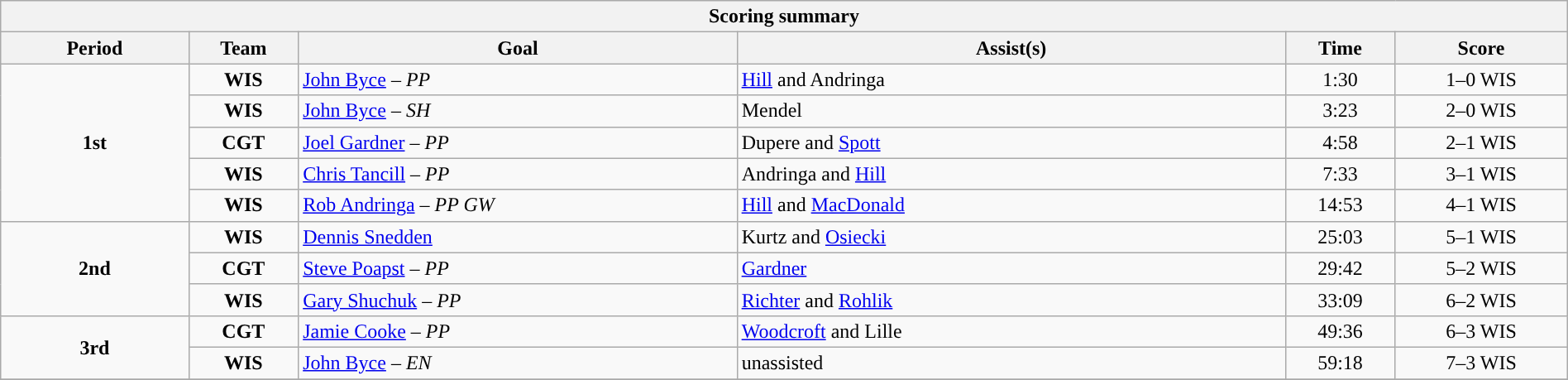<table style="width:100%;" class="wikitable">
<tr>
<th colspan=6>Scoring summary</th>
</tr>
<tr>
<th style="width:12%;">Period</th>
<th style="width:7%;">Team</th>
<th style="width:28%;">Goal</th>
<th style="width:35%;">Assist(s)</th>
<th style="width:7%;">Time</th>
<th style="width:11%;">Score</th>
</tr>
<tr>
<td style="text-align:center;" rowspan="5"><strong>1st</strong></td>
<td align=center><strong>WIS</strong></td>
<td><a href='#'>John Byce</a> – <em>PP</em></td>
<td><a href='#'>Hill</a> and Andringa</td>
<td align=center>1:30</td>
<td align=center>1–0 WIS</td>
</tr>
<tr>
<td align=center><strong>WIS</strong></td>
<td><a href='#'>John Byce</a> – <em>SH</em></td>
<td>Mendel</td>
<td align=center>3:23</td>
<td align=center>2–0 WIS</td>
</tr>
<tr>
<td align=center><strong>CGT</strong></td>
<td><a href='#'>Joel Gardner</a> – <em>PP</em></td>
<td>Dupere and <a href='#'>Spott</a></td>
<td align=center>4:58</td>
<td align=center>2–1 WIS</td>
</tr>
<tr>
<td align=center><strong>WIS</strong></td>
<td><a href='#'>Chris Tancill</a> – <em>PP</em></td>
<td>Andringa and <a href='#'>Hill</a></td>
<td align=center>7:33</td>
<td align=center>3–1 WIS</td>
</tr>
<tr>
<td align=center><strong>WIS</strong></td>
<td><a href='#'>Rob Andringa</a> – <em>PP GW</em></td>
<td><a href='#'>Hill</a> and <a href='#'>MacDonald</a></td>
<td align=center>14:53</td>
<td align=center>4–1 WIS</td>
</tr>
<tr>
<td style="text-align:center;" rowspan="3"><strong>2nd</strong></td>
<td align=center><strong>WIS</strong></td>
<td><a href='#'>Dennis Snedden</a></td>
<td>Kurtz and <a href='#'>Osiecki</a></td>
<td align=center>25:03</td>
<td align=center>5–1 WIS</td>
</tr>
<tr>
<td align=center><strong>CGT</strong></td>
<td><a href='#'>Steve Poapst</a> – <em>PP</em></td>
<td><a href='#'>Gardner</a></td>
<td align=center>29:42</td>
<td align=center>5–2 WIS</td>
</tr>
<tr>
<td align=center><strong>WIS</strong></td>
<td><a href='#'>Gary Shuchuk</a> – <em>PP</em></td>
<td><a href='#'>Richter</a> and <a href='#'>Rohlik</a></td>
<td align=center>33:09</td>
<td align=center>6–2 WIS</td>
</tr>
<tr>
<td style="text-align:center;" rowspan="2"><strong>3rd</strong></td>
<td align=center><strong>CGT</strong></td>
<td><a href='#'>Jamie Cooke</a> – <em>PP</em></td>
<td><a href='#'>Woodcroft</a> and Lille</td>
<td align=center>49:36</td>
<td align=center>6–3 WIS</td>
</tr>
<tr>
<td align=center><strong>WIS</strong></td>
<td><a href='#'>John Byce</a> – <em>EN</em></td>
<td>unassisted</td>
<td align=center>59:18</td>
<td align=center>7–3 WIS</td>
</tr>
<tr>
</tr>
</table>
